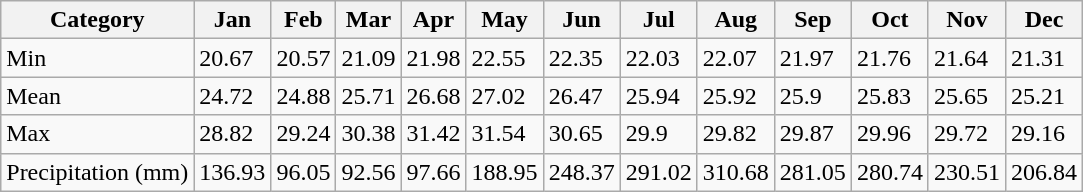<table class="wikitable sortable">
<tr>
<th>Category</th>
<th>Jan</th>
<th>Feb</th>
<th>Mar</th>
<th>Apr</th>
<th>May</th>
<th>Jun</th>
<th>Jul</th>
<th>Aug</th>
<th>Sep</th>
<th>Oct</th>
<th>Nov</th>
<th>Dec</th>
</tr>
<tr>
<td>Min</td>
<td>20.67</td>
<td>20.57</td>
<td>21.09</td>
<td>21.98</td>
<td>22.55</td>
<td>22.35</td>
<td>22.03</td>
<td>22.07</td>
<td>21.97</td>
<td>21.76</td>
<td>21.64</td>
<td>21.31</td>
</tr>
<tr>
<td>Mean</td>
<td>24.72</td>
<td>24.88</td>
<td>25.71</td>
<td>26.68</td>
<td>27.02</td>
<td>26.47</td>
<td>25.94</td>
<td>25.92</td>
<td>25.9</td>
<td>25.83</td>
<td>25.65</td>
<td>25.21</td>
</tr>
<tr>
<td>Max</td>
<td>28.82</td>
<td>29.24</td>
<td>30.38</td>
<td>31.42</td>
<td>31.54</td>
<td>30.65</td>
<td>29.9</td>
<td>29.82</td>
<td>29.87</td>
<td>29.96</td>
<td>29.72</td>
<td>29.16</td>
</tr>
<tr>
<td>Precipitation (mm)</td>
<td>136.93</td>
<td>96.05</td>
<td>92.56</td>
<td>97.66</td>
<td>188.95</td>
<td>248.37</td>
<td>291.02</td>
<td>310.68</td>
<td>281.05</td>
<td>280.74</td>
<td>230.51</td>
<td>206.84</td>
</tr>
</table>
